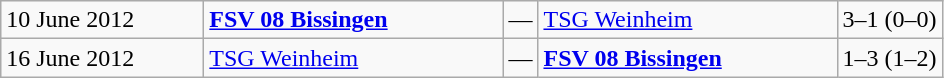<table class="wikitable">
<tr>
<td style="width: 8em;">10 June 2012</td>
<td style="width: 12em;"><strong><a href='#'>FSV 08 Bissingen</a></strong></td>
<td style="text-align: center;">—</td>
<td style="width: 12em;"><a href='#'>TSG Weinheim</a></td>
<td>3–1 (0–0)</td>
</tr>
<tr>
<td>16 June 2012</td>
<td><a href='#'>TSG Weinheim</a></td>
<td style="text-align: center;">—</td>
<td><strong><a href='#'>FSV 08 Bissingen</a></strong></td>
<td>1–3 (1–2)</td>
</tr>
</table>
